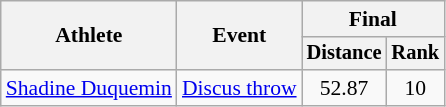<table class="wikitable" style="font-size:90%">
<tr>
<th rowspan=2>Athlete</th>
<th rowspan=2>Event</th>
<th colspan=2>Final</th>
</tr>
<tr style="font-size:95%">
<th>Distance</th>
<th>Rank</th>
</tr>
<tr align=center>
<td align=left><a href='#'>Shadine Duquemin</a></td>
<td align=left><a href='#'>Discus throw</a></td>
<td>52.87</td>
<td>10</td>
</tr>
</table>
